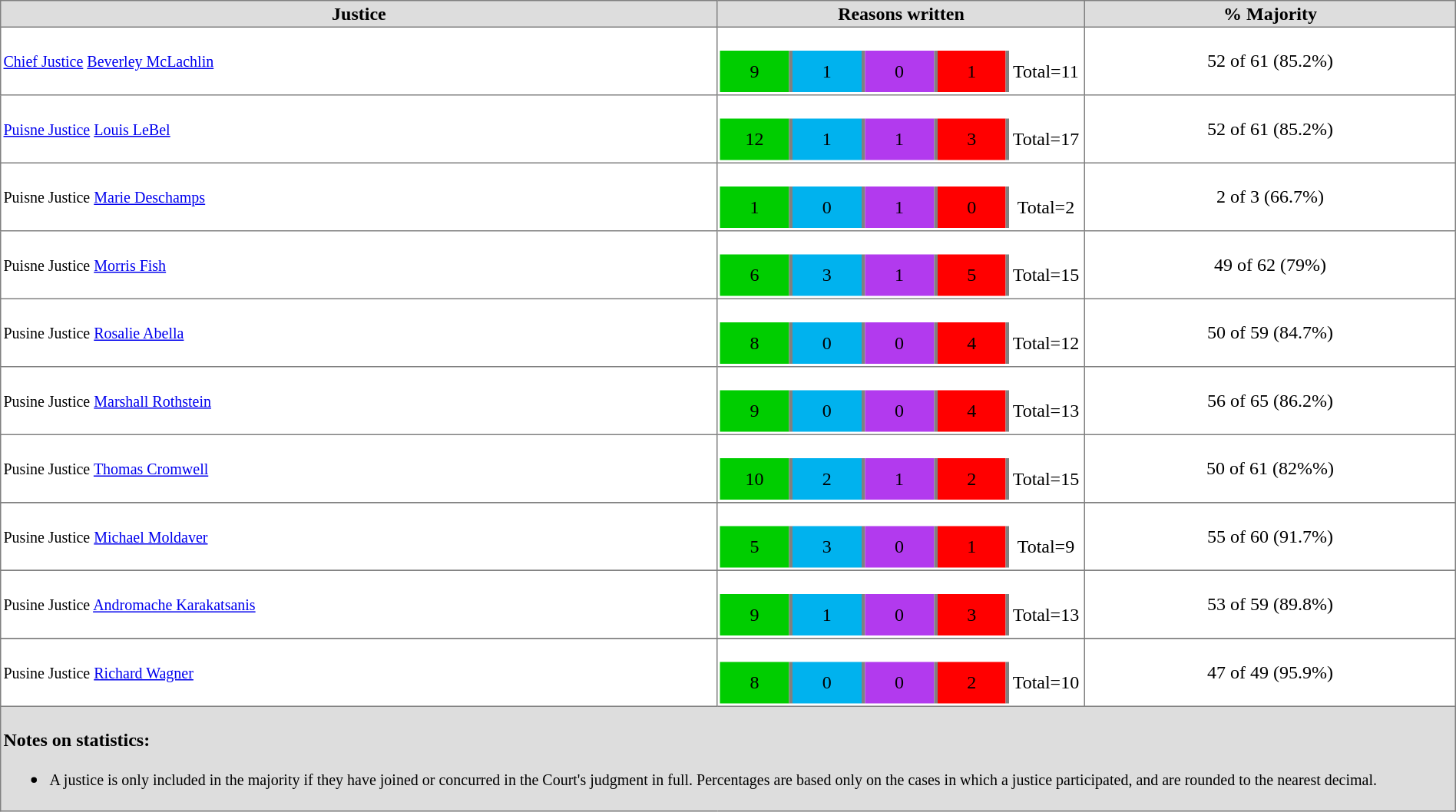<table width=100% cellpadding="2" cellspacing="0" border="1" style="border-collapse:collapse;">
<tr>
<th bgcolor=#DDDDDD>Justice</th>
<th bgcolor=#DDDDDD>Reasons written</th>
<th bgcolor=#DDDDDD>% Majority</th>
</tr>
<tr>
<td><small><a href='#'>Chief Justice</a> <a href='#'>Beverley McLachlin</a></small></td>
<td><br><table cellpadding="0" cellspacing="0" border="0" align="center" width=100%>
<tr>
<td width=19% align=center bgcolor="#00CD00">9</td>
<td width=1% bgcolor=gray><br><br></td>
<td width=19% align=center bgcolor="#00B2EE">1</td>
<td width=1% bgcolor=gray><br><br></td>
<td width=19% align=center bgcolor="#B23AEE">0</td>
<td width=1% bgcolor=gray><br><br></td>
<td width=19% align=center bgcolor="red">1</td>
<td width=1% bgcolor=gray><br><br></td>
<td width=20% align=center>Total=11</td>
</tr>
</table>
</td>
<td align=center>52 of 61 (85.2%)</td>
</tr>
<tr>
<td><small><a href='#'>Puisne Justice</a> <a href='#'>Louis LeBel</a></small></td>
<td><br><table cellpadding="0" cellspacing="0" border="0" align="center" width=100%>
<tr>
<td width=19% align=center bgcolor="#00CD00">12</td>
<td width=1% bgcolor=gray><br><br></td>
<td width=19% align=center bgcolor="#00B2EE">1</td>
<td width=1% bgcolor=gray><br><br></td>
<td width=19% align=center bgcolor="#B23AEE">1</td>
<td width=1% bgcolor=gray><br><br></td>
<td width=19% align=center bgcolor="red">3</td>
<td width=1% bgcolor=gray><br><br></td>
<td width=20% align=center>Total=17</td>
</tr>
</table>
</td>
<td align=center>52 of 61 (85.2%)</td>
</tr>
<tr>
<td><small>Puisne Justice <a href='#'>Marie Deschamps</a></small></td>
<td><br><table cellpadding="0" cellspacing="0" border="0" align="center" width=100%>
<tr>
<td width=19% align=center bgcolor="#00CD00">1</td>
<td width=1% bgcolor=gray><br><br></td>
<td width=19% align=center bgcolor="#00B2EE">0</td>
<td width=1% bgcolor=gray><br><br></td>
<td width=19% align=center bgcolor="#B23AEE">1</td>
<td width=1% bgcolor=gray><br><br></td>
<td width=19% align=center bgcolor="red">0</td>
<td width=1% bgcolor=gray><br><br></td>
<td width=20% align=center>Total=2</td>
</tr>
</table>
</td>
<td align=center>2 of 3 (66.7%)</td>
</tr>
<tr>
<td><small>Puisne Justice <a href='#'>Morris Fish</a></small></td>
<td><br><table cellpadding="0" cellspacing="0" border="0" align="center" width=100%>
<tr>
<td width=19% align=center bgcolor="#00CD00">6</td>
<td width=1% bgcolor=gray><br><br></td>
<td width=19% align=center bgcolor="#00B2EE">3</td>
<td width=1% bgcolor=gray><br><br></td>
<td width=19% align=center bgcolor="#B23AEE">1</td>
<td width=1% bgcolor=gray><br><br></td>
<td width=19% align=center bgcolor="red">5</td>
<td width=1% bgcolor=gray><br><br></td>
<td width=20% align=center>Total=15</td>
</tr>
</table>
</td>
<td align=center>49 of 62 (79%)</td>
</tr>
<tr>
<td><small>Pusine Justice <a href='#'>Rosalie Abella</a></small></td>
<td><br><table cellpadding="0" cellspacing="0" border="0" align="center" width=100%>
<tr>
<td width=19% align=center bgcolor="#00CD00">8</td>
<td width=1% bgcolor=gray><br><br></td>
<td width=19% align=center bgcolor="#00B2EE">0</td>
<td width=1% bgcolor=gray><br><br></td>
<td width=19% align=center bgcolor="#B23AEE">0</td>
<td width=1% bgcolor=gray><br><br></td>
<td width=19% align=center bgcolor="red">4</td>
<td width=1% bgcolor=gray><br><br></td>
<td width=20% align=center>Total=12</td>
</tr>
</table>
</td>
<td align=center>50 of 59 (84.7%)</td>
</tr>
<tr>
<td><small>Pusine Justice <a href='#'>Marshall Rothstein</a></small></td>
<td><br><table cellpadding="0" cellspacing="0" border="0" align="center" width=100%>
<tr>
<td width=19% align=center bgcolor="#00CD00">9</td>
<td width=1% bgcolor=gray><br><br></td>
<td width=19% align=center bgcolor="#00B2EE">0</td>
<td width=1% bgcolor=gray><br><br></td>
<td width=19% align=center bgcolor="#B23AEE">0</td>
<td width=1% bgcolor=gray><br><br></td>
<td width=19% align=center bgcolor="red">4</td>
<td width=1% bgcolor=gray><br><br></td>
<td width=20% align=center>Total=13</td>
</tr>
</table>
</td>
<td align=center>56 of 65 (86.2%)</td>
</tr>
<tr>
<td><small>Pusine Justice <a href='#'>Thomas Cromwell</a></small></td>
<td><br><table cellpadding="0" cellspacing="0" border="0" align="center" width=100%>
<tr>
<td width=19% align=center bgcolor="#00CD00">10</td>
<td width=1% bgcolor=gray><br><br></td>
<td width=19% align=center bgcolor="#00B2EE">2</td>
<td width=1% bgcolor=gray><br><br></td>
<td width=19% align=center bgcolor="#B23AEE">1</td>
<td width=1% bgcolor=gray><br><br></td>
<td width=19% align=center bgcolor="red">2</td>
<td width=1% bgcolor=gray><br><br></td>
<td width=20% align=center>Total=15</td>
</tr>
</table>
</td>
<td align=center>50 of 61 (82%%)</td>
</tr>
<tr>
</tr>
<tr>
<td><small>Pusine Justice <a href='#'>Michael Moldaver</a></small></td>
<td><br><table cellpadding="0" cellspacing="0" border="0" align="center" width=100%>
<tr>
<td width=19% align=center bgcolor="#00CD00">5</td>
<td width=1% bgcolor=gray><br><br></td>
<td width=19% align=center bgcolor="#00B2EE">3</td>
<td width=1% bgcolor=gray><br><br></td>
<td width=19% align=center bgcolor="#B23AEE">0</td>
<td width=1% bgcolor=gray><br><br></td>
<td width=19% align=center bgcolor="red">1</td>
<td width=1% bgcolor=gray><br><br></td>
<td width=20% align=center>Total=9</td>
</tr>
</table>
</td>
<td align=center>55 of 60 (91.7%)</td>
</tr>
<tr>
</tr>
<tr>
<td><small>Pusine Justice <a href='#'>Andromache Karakatsanis</a></small></td>
<td><br><table cellpadding="0" cellspacing="0" border="0" align="center" width=100%>
<tr>
<td width=19% align=center bgcolor="#00CD00">9</td>
<td width=1% bgcolor=gray><br><br></td>
<td width=19% align=center bgcolor="#00B2EE">1</td>
<td width=1% bgcolor=gray><br><br></td>
<td width=19% align=center bgcolor="#B23AEE">0</td>
<td width=1% bgcolor=gray><br><br></td>
<td width=19% align=center bgcolor="red">3</td>
<td width=1% bgcolor=gray><br><br></td>
<td width=20% align=center>Total=13</td>
</tr>
</table>
</td>
<td align=center>53 of 59 (89.8%)</td>
</tr>
<tr>
</tr>
<tr>
<td><small>Pusine Justice <a href='#'>Richard Wagner</a></small></td>
<td><br><table cellpadding="0" cellspacing="0" border="0" align="center" width=100%>
<tr>
<td width=19% align=center bgcolor="#00CD00">8</td>
<td width=1% bgcolor=gray><br><br></td>
<td width=19% align=center bgcolor="#00B2EE">0</td>
<td width=1% bgcolor=gray><br><br></td>
<td width=19% align=center bgcolor="#B23AEE">0</td>
<td width=1% bgcolor=gray><br><br></td>
<td width=19% align=center bgcolor="red">2</td>
<td width=1% bgcolor=gray><br><br></td>
<td width=20% align=center>Total=10</td>
</tr>
</table>
</td>
<td align=center>47 of 49 (95.9%)</td>
</tr>
<tr>
<td bgcolor=#DDDDDD colspan=5><br><strong>Notes on statistics:</strong><ul><li><small>A justice is only included in the majority if they have joined or concurred in the Court's judgment in full.  Percentages are based only on the cases in which a justice participated, and are rounded to the nearest decimal.</small></li></ul></td>
</tr>
</table>
